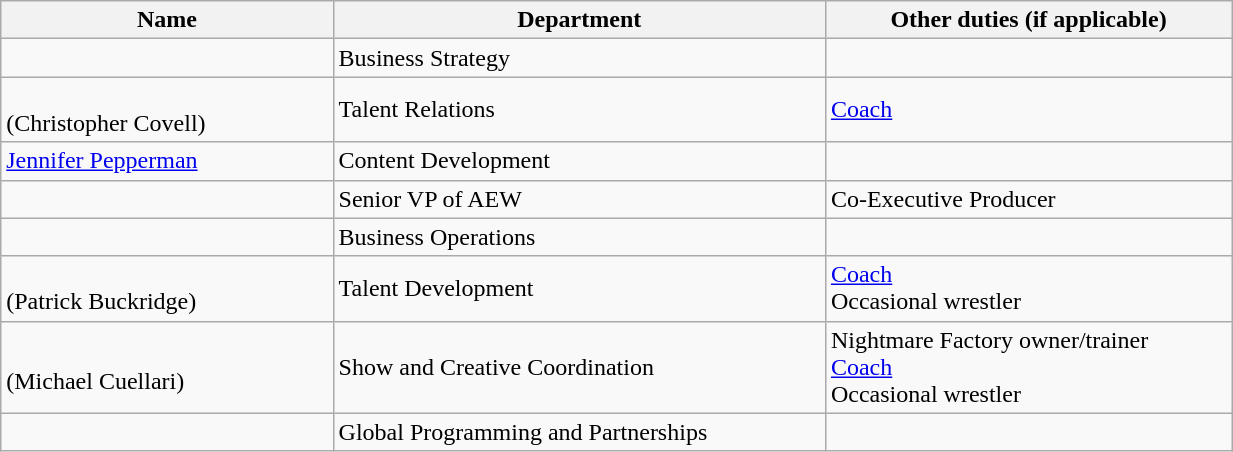<table class="wikitable sortable" style="width:65%;">
<tr>
<th style="width:27%;">Name</th>
<th style="width:40%;">Department</th>
<th style="width:33%;">Other duties (if applicable)</th>
</tr>
<tr>
<td></td>
<td>Business Strategy</td>
<td></td>
</tr>
<tr>
<td><br>(Christopher Covell)</td>
<td>Talent Relations</td>
<td><a href='#'>Coach</a></td>
</tr>
<tr>
<td><a href='#'>Jennifer Pepperman</a></td>
<td>Content Development</td>
<td></td>
</tr>
<tr>
<td></td>
<td>Senior VP of AEW</td>
<td>Co-Executive Producer</td>
</tr>
<tr>
<td></td>
<td>Business Operations</td>
<td></td>
</tr>
<tr>
<td><br>(Patrick Buckridge)</td>
<td>Talent Development</td>
<td><a href='#'>Coach</a><br>Occasional wrestler</td>
</tr>
<tr>
<td><br>(Michael Cuellari)</td>
<td>Show and Creative Coordination</td>
<td>Nightmare Factory owner/trainer<br><a href='#'>Coach</a><br>Occasional wrestler</td>
</tr>
<tr>
<td></td>
<td>Global Programming and Partnerships</td>
<td></td>
</tr>
</table>
